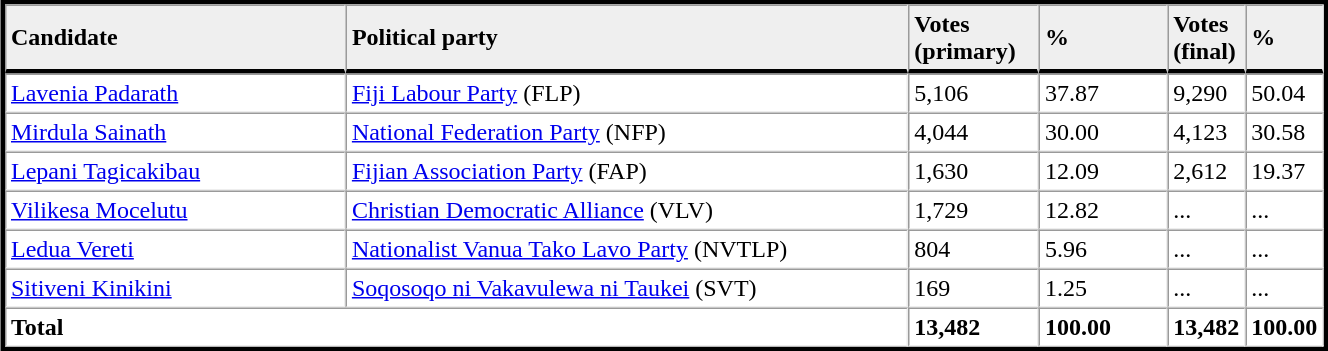<table table width="70%" border="1" align="center" cellpadding=3 cellspacing=0 style="margin:5px; border:3px solid;">
<tr>
<td td width="27%" style="border-bottom:3px solid; background:#efefef;"><strong>Candidate</strong></td>
<td td width="45%" style="border-bottom:3px solid; background:#efefef;"><strong>Political party</strong></td>
<td td width="10%" style="border-bottom:3px solid; background:#efefef;"><strong>Votes<br>(primary)</strong></td>
<td td width="10%" style="border-bottom:3px solid; background:#efefef;"><strong>%</strong></td>
<td td width="4%" style="border-bottom:3px solid; background:#efefef;"><strong>Votes<br>(final)</strong></td>
<td td width="4%" style="border-bottom:3px solid; background:#efefef;"><strong>%</strong></td>
</tr>
<tr>
<td><a href='#'>Lavenia Padarath</a></td>
<td><a href='#'>Fiji Labour Party</a> (FLP)</td>
<td>5,106</td>
<td>37.87</td>
<td>9,290</td>
<td>50.04</td>
</tr>
<tr>
<td><a href='#'>Mirdula Sainath</a></td>
<td><a href='#'>National Federation Party</a> (NFP)</td>
<td>4,044</td>
<td>30.00</td>
<td>4,123</td>
<td>30.58</td>
</tr>
<tr>
<td><a href='#'>Lepani Tagicakibau</a></td>
<td><a href='#'>Fijian Association Party</a> (FAP)</td>
<td>1,630</td>
<td>12.09</td>
<td>2,612</td>
<td>19.37</td>
</tr>
<tr>
<td><a href='#'>Vilikesa Mocelutu</a></td>
<td><a href='#'>Christian Democratic Alliance</a> (VLV)</td>
<td>1,729</td>
<td>12.82</td>
<td>...</td>
<td>...</td>
</tr>
<tr>
<td><a href='#'>Ledua Vereti</a></td>
<td><a href='#'>Nationalist Vanua Tako Lavo Party</a> (NVTLP)</td>
<td>804</td>
<td>5.96</td>
<td>...</td>
<td>...</td>
</tr>
<tr>
<td><a href='#'>Sitiveni Kinikini</a></td>
<td><a href='#'>Soqosoqo ni Vakavulewa ni Taukei</a> (SVT)</td>
<td>169</td>
<td>1.25</td>
<td>...</td>
<td>...</td>
</tr>
<tr>
<td colspan=2><strong>Total</strong></td>
<td><strong>13,482</strong></td>
<td><strong>100.00</strong></td>
<td><strong>13,482</strong></td>
<td><strong>100.00</strong></td>
</tr>
<tr>
</tr>
</table>
